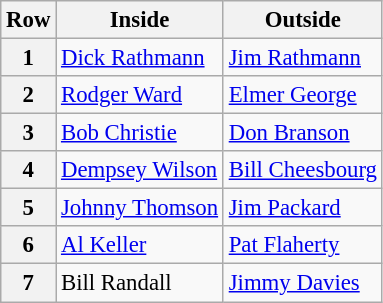<table class="wikitable" style="font-size: 95%;">
<tr>
<th>Row</th>
<th>Inside</th>
<th>Outside</th>
</tr>
<tr>
<th>1</th>
<td><a href='#'>Dick Rathmann</a></td>
<td><a href='#'>Jim Rathmann</a></td>
</tr>
<tr>
<th>2</th>
<td><a href='#'>Rodger Ward</a></td>
<td><a href='#'>Elmer George</a></td>
</tr>
<tr>
<th>3</th>
<td><a href='#'>Bob Christie</a></td>
<td><a href='#'>Don Branson</a></td>
</tr>
<tr>
<th>4</th>
<td><a href='#'>Dempsey Wilson</a></td>
<td><a href='#'>Bill Cheesbourg</a></td>
</tr>
<tr>
<th>5</th>
<td><a href='#'>Johnny Thomson</a></td>
<td><a href='#'>Jim Packard</a></td>
</tr>
<tr>
<th>6</th>
<td><a href='#'>Al Keller</a></td>
<td><a href='#'>Pat Flaherty</a></td>
</tr>
<tr>
<th>7</th>
<td>Bill Randall</td>
<td><a href='#'>Jimmy Davies</a></td>
</tr>
</table>
